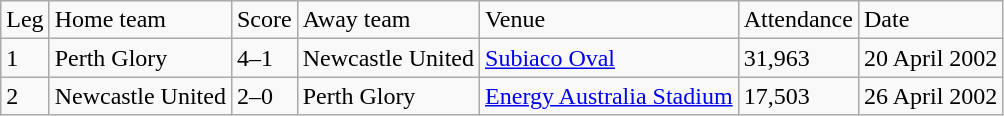<table class="wikitable" style="text-align:left">
<tr>
<td>Leg</td>
<td>Home team</td>
<td>Score</td>
<td>Away team</td>
<td>Venue</td>
<td>Attendance</td>
<td>Date</td>
</tr>
<tr>
<td>1</td>
<td>Perth Glory</td>
<td>4–1</td>
<td>Newcastle United</td>
<td><a href='#'>Subiaco Oval</a></td>
<td>31,963</td>
<td>20 April 2002</td>
</tr>
<tr>
<td>2</td>
<td>Newcastle United</td>
<td>2–0</td>
<td>Perth Glory</td>
<td><a href='#'>Energy Australia Stadium</a></td>
<td>17,503</td>
<td>26 April 2002</td>
</tr>
</table>
